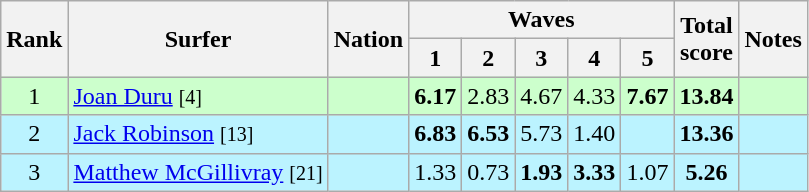<table class="wikitable sortable" style="text-align:center">
<tr>
<th rowspan=2>Rank</th>
<th rowspan=2>Surfer</th>
<th rowspan=2>Nation</th>
<th colspan=5>Waves</th>
<th rowspan=2>Total<br>score</th>
<th rowspan=2>Notes</th>
</tr>
<tr>
<th>1</th>
<th>2</th>
<th>3</th>
<th>4</th>
<th>5</th>
</tr>
<tr bgcolor=ccffcc>
<td>1</td>
<td align=left><a href='#'>Joan Duru</a> <small>[4]</small></td>
<td align=left></td>
<td><strong>6.17</strong></td>
<td>2.83</td>
<td>4.67</td>
<td>4.33</td>
<td><strong>7.67</strong></td>
<td><strong>13.84</strong></td>
<td></td>
</tr>
<tr bgcolor=bbf3ff>
<td>2</td>
<td align=left><a href='#'>Jack Robinson</a> <small>[13]</small></td>
<td align=left></td>
<td><strong>6.83</strong></td>
<td><strong>6.53</strong></td>
<td>5.73</td>
<td>1.40</td>
<td></td>
<td><strong>13.36</strong></td>
<td></td>
</tr>
<tr bgcolor=bbf3ff>
<td>3</td>
<td align=left><a href='#'>Matthew McGillivray</a> <small>[21]</small></td>
<td align=left></td>
<td>1.33</td>
<td>0.73</td>
<td><strong>1.93</strong></td>
<td><strong>3.33</strong></td>
<td>1.07</td>
<td><strong>5.26</strong></td>
<td></td>
</tr>
</table>
